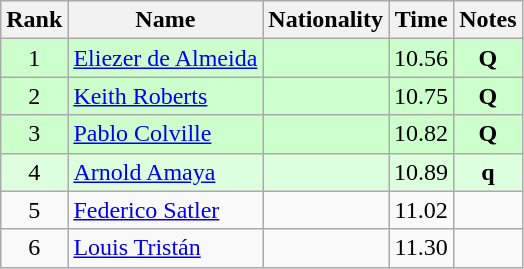<table class="wikitable sortable" style="text-align:center">
<tr>
<th>Rank</th>
<th>Name</th>
<th>Nationality</th>
<th>Time</th>
<th>Notes</th>
</tr>
<tr bgcolor=ccffcc>
<td align=center>1</td>
<td align=left><a href='#'>Eliezer de Almeida</a></td>
<td align=left></td>
<td>10.56</td>
<td><strong>Q</strong></td>
</tr>
<tr bgcolor=ccffcc>
<td align=center>2</td>
<td align=left><a href='#'>Keith Roberts</a></td>
<td align=left></td>
<td>10.75</td>
<td><strong>Q</strong></td>
</tr>
<tr bgcolor=ccffcc>
<td align=center>3</td>
<td align=left><a href='#'>Pablo Colville</a></td>
<td align=left></td>
<td>10.82</td>
<td><strong>Q</strong></td>
</tr>
<tr bgcolor=ddffdd>
<td align=center>4</td>
<td align=left><a href='#'>Arnold Amaya</a></td>
<td align=left></td>
<td>10.89</td>
<td><strong>q</strong></td>
</tr>
<tr>
<td align=center>5</td>
<td align=left><a href='#'>Federico Satler</a></td>
<td align=left></td>
<td>11.02</td>
<td></td>
</tr>
<tr>
<td align=center>6</td>
<td align=left><a href='#'>Louis Tristán</a></td>
<td align=left></td>
<td>11.30</td>
<td></td>
</tr>
</table>
